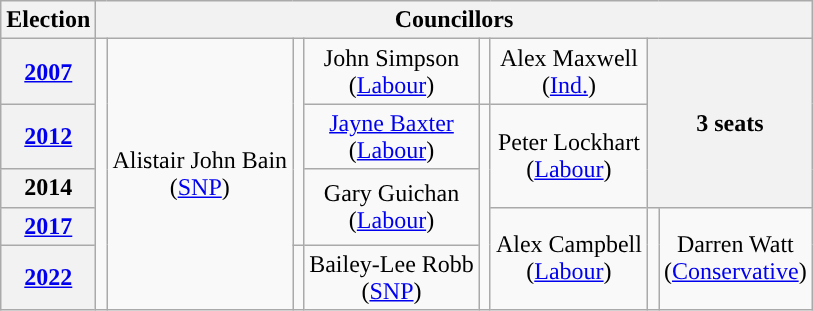<table class="wikitable" style="text-align:center">
<tr>
<th>Election</th>
<th colspan=8>Councillors</th>
</tr>
<tr>
<th><a href='#'>2007</a></th>
<td rowspan=5; style="background-color: "></td>
<td rowspan=5>Alistair John Bain<br>(<a href='#'>SNP</a>)</td>
<td rowspan=4; style="background-color: "></td>
<td rowspan=1>John Simpson<br>(<a href='#'>Labour</a>)</td>
<td rowspan=1; style="background-color: "></td>
<td rowspan=1>Alex Maxwell<br>(<a href='#'>Ind.</a>)</td>
<th colspan=2; rowspan=3>3 seats</th>
</tr>
<tr>
<th><a href='#'>2012</a></th>
<td rowspan=1><a href='#'>Jayne Baxter</a><br>(<a href='#'>Labour</a>)</td>
<td rowspan=4; style="background-color: "></td>
<td rowspan=2>Peter Lockhart<br>(<a href='#'>Labour</a>)</td>
</tr>
<tr>
<th>2014</th>
<td rowspan=2>Gary Guichan<br>(<a href='#'>Labour</a>)</td>
</tr>
<tr>
<th><a href='#'>2017</a></th>
<td rowspan=2>Alex Campbell<br>(<a href='#'>Labour</a>)</td>
<td rowspan=2; style="background-color: "></td>
<td rowspan=2>Darren Watt<br>(<a href='#'>Conservative</a>)</td>
</tr>
<tr>
<th><a href='#'>2022</a></th>
<td rowspan=1; style="background-color: "></td>
<td rowspan=1>Bailey-Lee Robb<br>(<a href='#'>SNP</a>)</td>
</tr>
</table>
